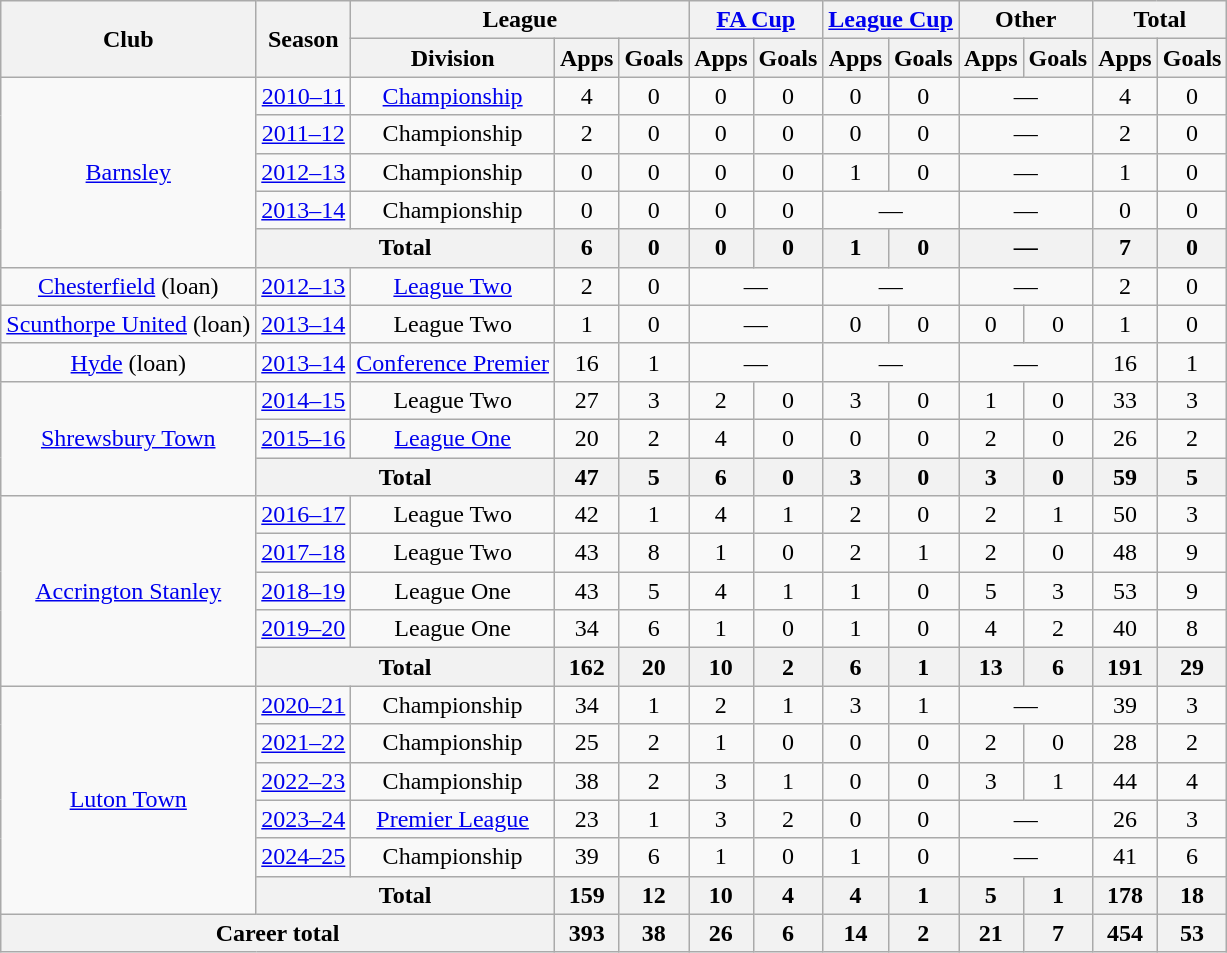<table class=wikitable style=text-align:center>
<tr>
<th rowspan=2>Club</th>
<th rowspan=2>Season</th>
<th colspan=3>League</th>
<th colspan=2><a href='#'>FA Cup</a></th>
<th colspan=2><a href='#'>League Cup</a></th>
<th colspan=2>Other</th>
<th colspan=2>Total</th>
</tr>
<tr>
<th>Division</th>
<th>Apps</th>
<th>Goals</th>
<th>Apps</th>
<th>Goals</th>
<th>Apps</th>
<th>Goals</th>
<th>Apps</th>
<th>Goals</th>
<th>Apps</th>
<th>Goals</th>
</tr>
<tr>
<td rowspan=5><a href='#'>Barnsley</a></td>
<td><a href='#'>2010–11</a></td>
<td><a href='#'>Championship</a></td>
<td>4</td>
<td>0</td>
<td>0</td>
<td>0</td>
<td>0</td>
<td>0</td>
<td colspan=2>—</td>
<td>4</td>
<td>0</td>
</tr>
<tr>
<td><a href='#'>2011–12</a></td>
<td>Championship</td>
<td>2</td>
<td>0</td>
<td>0</td>
<td>0</td>
<td>0</td>
<td>0</td>
<td colspan=2>—</td>
<td>2</td>
<td>0</td>
</tr>
<tr>
<td><a href='#'>2012–13</a></td>
<td>Championship</td>
<td>0</td>
<td>0</td>
<td>0</td>
<td>0</td>
<td>1</td>
<td>0</td>
<td colspan=2>—</td>
<td>1</td>
<td>0</td>
</tr>
<tr>
<td><a href='#'>2013–14</a></td>
<td>Championship</td>
<td>0</td>
<td>0</td>
<td>0</td>
<td>0</td>
<td colspan=2>—</td>
<td colspan=2>—</td>
<td>0</td>
<td>0</td>
</tr>
<tr>
<th colspan=2>Total</th>
<th>6</th>
<th>0</th>
<th>0</th>
<th>0</th>
<th>1</th>
<th>0</th>
<th colspan=2>—</th>
<th>7</th>
<th>0</th>
</tr>
<tr>
<td><a href='#'>Chesterfield</a> (loan)</td>
<td><a href='#'>2012–13</a></td>
<td><a href='#'>League Two</a></td>
<td>2</td>
<td>0</td>
<td colspan=2>—</td>
<td colspan=2>—</td>
<td colspan=2>—</td>
<td>2</td>
<td>0</td>
</tr>
<tr>
<td><a href='#'>Scunthorpe United</a> (loan)</td>
<td><a href='#'>2013–14</a></td>
<td>League Two</td>
<td>1</td>
<td>0</td>
<td colspan=2>—</td>
<td>0</td>
<td>0</td>
<td>0</td>
<td>0</td>
<td>1</td>
<td>0</td>
</tr>
<tr>
<td><a href='#'>Hyde</a> (loan)</td>
<td><a href='#'>2013–14</a></td>
<td><a href='#'>Conference Premier</a></td>
<td>16</td>
<td>1</td>
<td colspan=2>—</td>
<td colspan=2>—</td>
<td colspan=2>—</td>
<td>16</td>
<td>1</td>
</tr>
<tr>
<td rowspan=3><a href='#'>Shrewsbury Town</a></td>
<td><a href='#'>2014–15</a></td>
<td>League Two</td>
<td>27</td>
<td>3</td>
<td>2</td>
<td>0</td>
<td>3</td>
<td>0</td>
<td>1</td>
<td>0</td>
<td>33</td>
<td>3</td>
</tr>
<tr>
<td><a href='#'>2015–16</a></td>
<td><a href='#'>League One</a></td>
<td>20</td>
<td>2</td>
<td>4</td>
<td>0</td>
<td>0</td>
<td>0</td>
<td>2</td>
<td>0</td>
<td>26</td>
<td>2</td>
</tr>
<tr>
<th colspan=2>Total</th>
<th>47</th>
<th>5</th>
<th>6</th>
<th>0</th>
<th>3</th>
<th>0</th>
<th>3</th>
<th>0</th>
<th>59</th>
<th>5</th>
</tr>
<tr>
<td rowspan=5><a href='#'>Accrington Stanley</a></td>
<td><a href='#'>2016–17</a></td>
<td>League Two</td>
<td>42</td>
<td>1</td>
<td>4</td>
<td>1</td>
<td>2</td>
<td>0</td>
<td>2</td>
<td>1</td>
<td>50</td>
<td>3</td>
</tr>
<tr>
<td><a href='#'>2017–18</a></td>
<td>League Two</td>
<td>43</td>
<td>8</td>
<td>1</td>
<td>0</td>
<td>2</td>
<td>1</td>
<td>2</td>
<td>0</td>
<td>48</td>
<td>9</td>
</tr>
<tr>
<td><a href='#'>2018–19</a></td>
<td>League One</td>
<td>43</td>
<td>5</td>
<td>4</td>
<td>1</td>
<td>1</td>
<td>0</td>
<td>5</td>
<td>3</td>
<td>53</td>
<td>9</td>
</tr>
<tr>
<td><a href='#'>2019–20</a></td>
<td>League One</td>
<td>34</td>
<td>6</td>
<td>1</td>
<td>0</td>
<td>1</td>
<td>0</td>
<td>4</td>
<td>2</td>
<td>40</td>
<td>8</td>
</tr>
<tr>
<th colspan=2>Total</th>
<th>162</th>
<th>20</th>
<th>10</th>
<th>2</th>
<th>6</th>
<th>1</th>
<th>13</th>
<th>6</th>
<th>191</th>
<th>29</th>
</tr>
<tr>
<td rowspan=6><a href='#'>Luton Town</a></td>
<td><a href='#'>2020–21</a></td>
<td>Championship</td>
<td>34</td>
<td>1</td>
<td>2</td>
<td>1</td>
<td>3</td>
<td>1</td>
<td colspan=2>—</td>
<td>39</td>
<td>3</td>
</tr>
<tr>
<td><a href='#'>2021–22</a></td>
<td>Championship</td>
<td>25</td>
<td>2</td>
<td>1</td>
<td>0</td>
<td>0</td>
<td>0</td>
<td>2</td>
<td>0</td>
<td>28</td>
<td>2</td>
</tr>
<tr>
<td><a href='#'>2022–23</a></td>
<td>Championship</td>
<td>38</td>
<td>2</td>
<td>3</td>
<td>1</td>
<td>0</td>
<td>0</td>
<td>3</td>
<td>1</td>
<td>44</td>
<td>4</td>
</tr>
<tr>
<td><a href='#'>2023–24</a></td>
<td><a href='#'>Premier League</a></td>
<td>23</td>
<td>1</td>
<td>3</td>
<td>2</td>
<td>0</td>
<td>0</td>
<td colspan=2>—</td>
<td>26</td>
<td>3</td>
</tr>
<tr>
<td><a href='#'>2024–25</a></td>
<td>Championship</td>
<td>39</td>
<td>6</td>
<td>1</td>
<td>0</td>
<td>1</td>
<td>0</td>
<td colspan=2>—</td>
<td>41</td>
<td>6</td>
</tr>
<tr>
<th colspan=2>Total</th>
<th>159</th>
<th>12</th>
<th>10</th>
<th>4</th>
<th>4</th>
<th>1</th>
<th>5</th>
<th>1</th>
<th>178</th>
<th>18</th>
</tr>
<tr>
<th colspan=3>Career total</th>
<th>393</th>
<th>38</th>
<th>26</th>
<th>6</th>
<th>14</th>
<th>2</th>
<th>21</th>
<th>7</th>
<th>454</th>
<th>53</th>
</tr>
</table>
